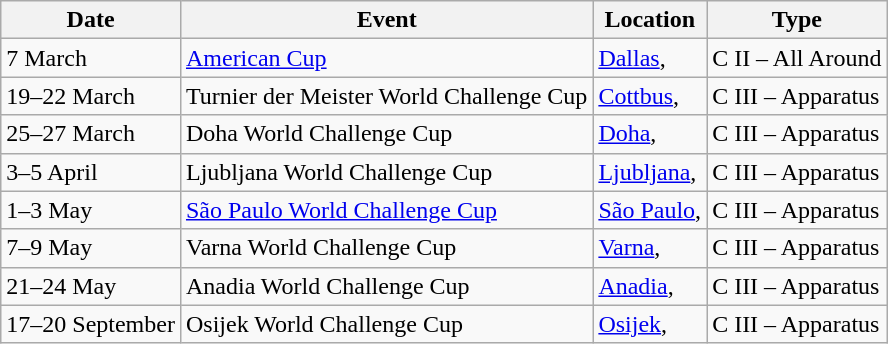<table class="wikitable sortable">
<tr>
<th>Date</th>
<th>Event</th>
<th>Location</th>
<th>Type</th>
</tr>
<tr>
<td>7 March</td>
<td><a href='#'>American Cup</a></td>
<td><a href='#'>Dallas</a>, </td>
<td>C II – All Around</td>
</tr>
<tr>
<td>19–22 March</td>
<td>Turnier der Meister World Challenge Cup</td>
<td><a href='#'>Cottbus</a>, </td>
<td>C III – Apparatus</td>
</tr>
<tr>
<td>25–27 March</td>
<td>Doha World Challenge Cup</td>
<td><a href='#'>Doha</a>, </td>
<td>C III – Apparatus</td>
</tr>
<tr>
<td>3–5 April</td>
<td>Ljubljana World Challenge Cup</td>
<td><a href='#'>Ljubljana</a>, </td>
<td>C III – Apparatus</td>
</tr>
<tr>
<td>1–3 May</td>
<td><a href='#'>São Paulo World Challenge Cup</a></td>
<td><a href='#'>São Paulo</a>, </td>
<td>C III – Apparatus</td>
</tr>
<tr>
<td>7–9 May</td>
<td>Varna World Challenge Cup</td>
<td><a href='#'>Varna</a>, </td>
<td>C III – Apparatus</td>
</tr>
<tr>
<td>21–24 May</td>
<td>Anadia World Challenge Cup</td>
<td><a href='#'>Anadia</a>, </td>
<td>C III – Apparatus</td>
</tr>
<tr>
<td>17–20 September</td>
<td>Osijek World Challenge Cup</td>
<td><a href='#'>Osijek</a>, </td>
<td>C III – Apparatus</td>
</tr>
</table>
